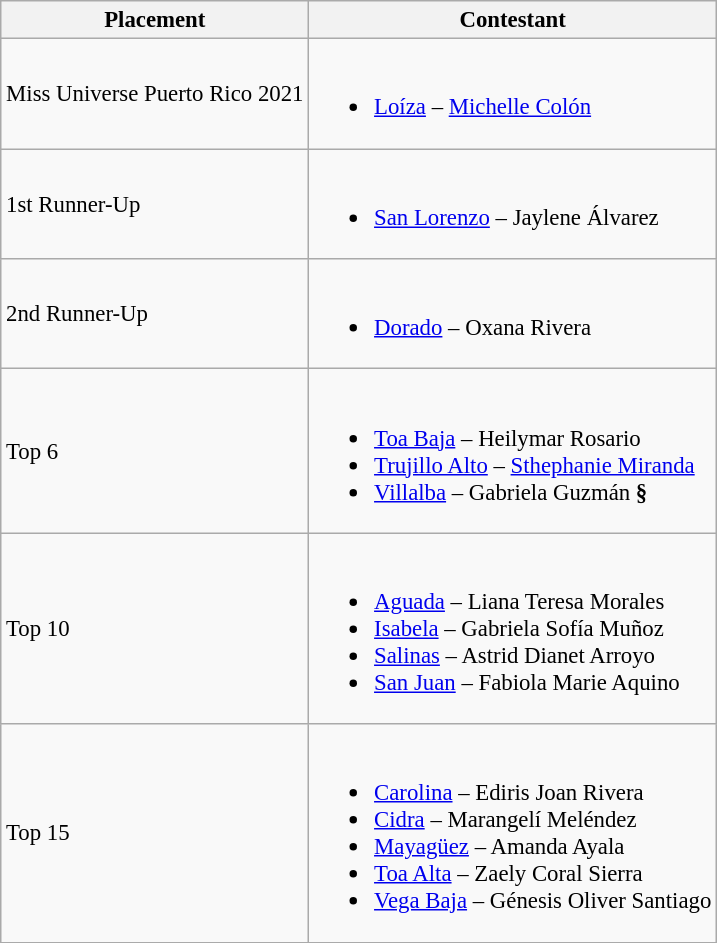<table class="wikitable sortable" style="font-size: 95%;">
<tr>
<th>Placement</th>
<th>Contestant</th>
</tr>
<tr>
<td>Miss Universe Puerto Rico 2021</td>
<td><br><ul><li><a href='#'>Loíza</a> – <a href='#'>Michelle Colón</a></li></ul></td>
</tr>
<tr>
<td>1st Runner-Up</td>
<td><br><ul><li><a href='#'>San Lorenzo</a> – Jaylene Álvarez</li></ul></td>
</tr>
<tr>
<td>2nd Runner-Up</td>
<td><br><ul><li><a href='#'>Dorado</a> – Oxana Rivera</li></ul></td>
</tr>
<tr>
<td>Top 6</td>
<td><br><ul><li><a href='#'>Toa Baja</a> – Heilymar Rosario</li><li><a href='#'>Trujillo Alto</a> – <a href='#'>Sthephanie Miranda</a></li><li><a href='#'>Villalba</a> – Gabriela Guzmán <strong>§</strong></li></ul></td>
</tr>
<tr>
<td>Top 10</td>
<td><br><ul><li><a href='#'>Aguada</a> – Liana Teresa Morales</li><li><a href='#'>Isabela</a> – Gabriela Sofía Muñoz</li><li><a href='#'>Salinas</a> – Astrid Dianet Arroyo</li><li><a href='#'>San Juan</a> – Fabiola Marie Aquino</li></ul></td>
</tr>
<tr>
<td>Top 15</td>
<td><br><ul><li><a href='#'>Carolina</a> – Ediris Joan Rivera</li><li><a href='#'>Cidra</a> – Marangelí Meléndez</li><li><a href='#'>Mayagüez</a> – Amanda Ayala</li><li><a href='#'>Toa Alta</a> – Zaely Coral Sierra</li><li><a href='#'>Vega Baja</a> – Génesis Oliver Santiago</li></ul></td>
</tr>
</table>
